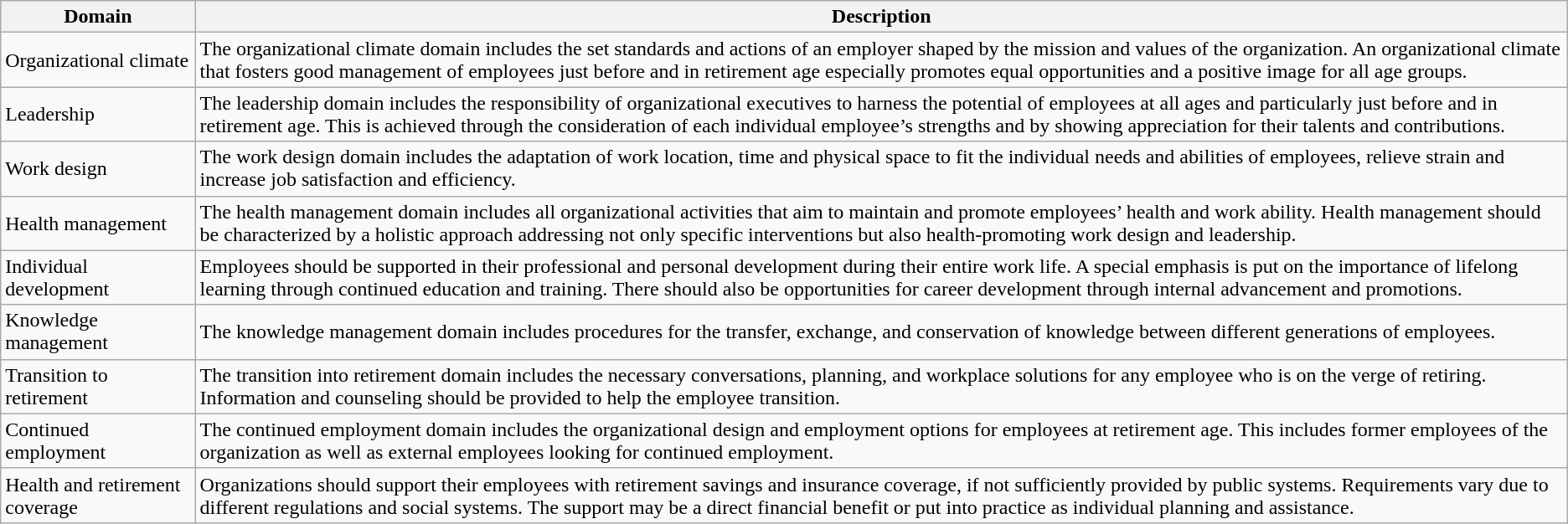<table class="wikitable">
<tr>
<th>Domain</th>
<th>Description</th>
</tr>
<tr>
<td>Organizational climate</td>
<td>The organizational climate domain includes the set standards and actions of an employer shaped by the mission and values of the organization. An organizational climate that fosters good management of employees just before and in retirement age especially promotes equal opportunities and a positive image for all age groups.</td>
</tr>
<tr>
<td>Leadership</td>
<td>The leadership domain includes the responsibility of organizational executives to harness the potential of employees at all ages and particularly just before and in retirement age. This is achieved through the consideration of each individual employee’s strengths and by showing appreciation for their talents and contributions.</td>
</tr>
<tr>
<td>Work design</td>
<td>The work design domain includes the adaptation of work location, time and physical space to fit the individual needs and abilities of employees, relieve strain and increase job satisfaction and efficiency.</td>
</tr>
<tr>
<td>Health management</td>
<td>The health management domain includes all organizational activities that aim to maintain and promote employees’ health and work ability. Health management should be characterized by a holistic approach addressing not only specific interventions but also health-promoting work design and leadership.</td>
</tr>
<tr>
<td>Individual development</td>
<td>Employees should be supported in their professional and personal development during their entire work life. A special emphasis is put on the importance of lifelong learning through continued education and training. There should also be opportunities for career development through internal advancement and promotions.</td>
</tr>
<tr>
<td>Knowledge management</td>
<td>The knowledge management domain includes procedures for the transfer, exchange, and conservation of knowledge between different generations of employees.</td>
</tr>
<tr>
<td>Transition to retirement</td>
<td>The transition into retirement domain includes the necessary conversations, planning, and workplace solutions for any employee who is on the verge of retiring. Information and counseling should be provided to help the employee transition.</td>
</tr>
<tr>
<td>Continued employment</td>
<td>The continued employment domain includes the organizational design and employment options for employees at retirement age. This includes former employees of the organization as well as external employees looking for continued employment.</td>
</tr>
<tr>
<td>Health and retirement coverage</td>
<td>Organizations should support their employees with retirement savings and insurance coverage, if not sufficiently provided by public systems. Requirements vary due to different regulations and social systems. The support may be a direct financial benefit or put into practice as individual planning and assistance.</td>
</tr>
</table>
